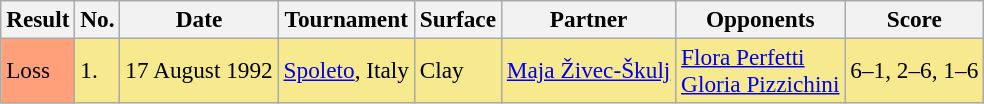<table class="sortable wikitable" style=font-size:97%>
<tr>
<th>Result</th>
<th>No.</th>
<th>Date</th>
<th>Tournament</th>
<th>Surface</th>
<th>Partner</th>
<th>Opponents</th>
<th>Score</th>
</tr>
<tr style="background:#f7e98e;">
<td style="background:#ffa07a;">Loss</td>
<td>1.</td>
<td>17 August 1992</td>
<td><a href='#'>Spoleto</a>, Italy</td>
<td>Clay</td>
<td> <a href='#'>Maja Živec-Škulj</a></td>
<td> <a href='#'>Flora Perfetti</a> <br>  <a href='#'>Gloria Pizzichini</a></td>
<td>6–1, 2–6, 1–6</td>
</tr>
</table>
